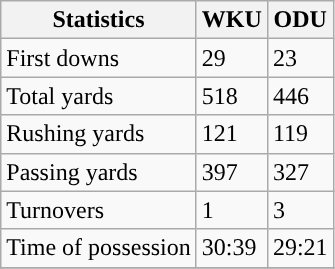<table class="wikitable">
<tr>
<th>Statistics</th>
<th>WKU</th>
<th>ODU</th>
</tr>
<tr>
<td>First downs</td>
<td>29</td>
<td>23</td>
</tr>
<tr>
<td>Total yards</td>
<td>518</td>
<td>446</td>
</tr>
<tr>
<td>Rushing yards</td>
<td>121</td>
<td>119</td>
</tr>
<tr>
<td>Passing yards</td>
<td>397</td>
<td>327</td>
</tr>
<tr>
<td>Turnovers</td>
<td>1</td>
<td>3</td>
</tr>
<tr>
<td>Time of possession</td>
<td>30:39</td>
<td>29:21</td>
</tr>
<tr>
</tr>
</table>
